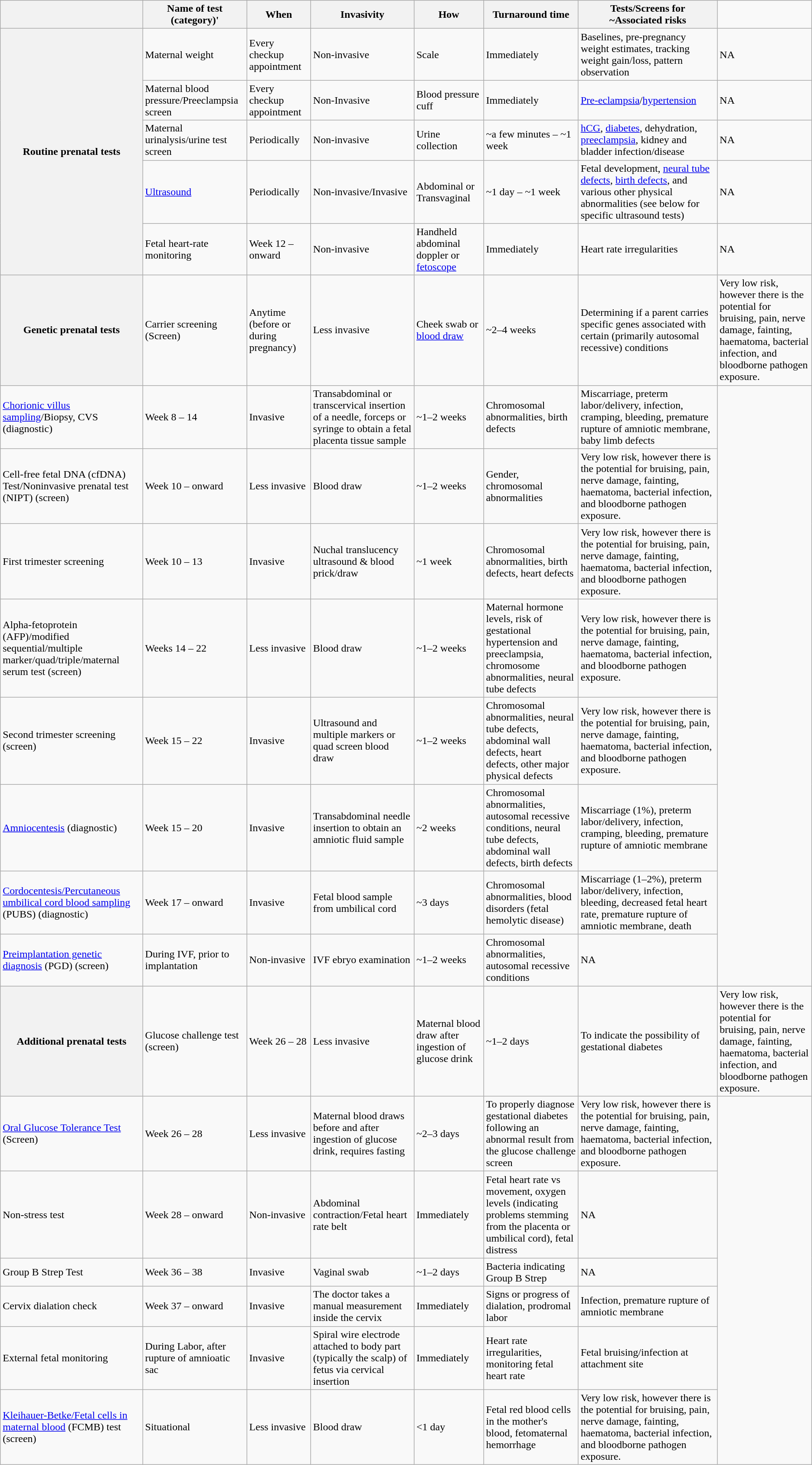<table class="wikitable">
<tr>
<th></th>
<th>Name of test (category)'</th>
<th>When</th>
<th>Invasivity</th>
<th>How</th>
<th>Turnaround time</th>
<th>Tests/Screens for<br>~Associated risks</th>
</tr>
<tr>
<th rowspan="5">Routine prenatal tests</th>
<td>Maternal weight</td>
<td>Every checkup appointment</td>
<td>Non-invasive</td>
<td>Scale</td>
<td>Immediately</td>
<td>Baselines, pre-pregnancy weight estimates, tracking weight gain/loss, pattern observation</td>
<td>NA</td>
</tr>
<tr>
<td>Maternal blood pressure/Preeclampsia screen</td>
<td>Every checkup appointment</td>
<td>Non-Invasive</td>
<td>Blood pressure cuff</td>
<td>Immediately</td>
<td><a href='#'>Pre-eclampsia</a>/<a href='#'>hypertension</a></td>
<td>NA</td>
</tr>
<tr>
<td>Maternal urinalysis/urine test screen</td>
<td>Periodically</td>
<td>Non-invasive</td>
<td>Urine collection</td>
<td>~a few minutes – ~1 week</td>
<td><a href='#'>hCG</a>, <a href='#'>diabetes</a>, dehydration, <a href='#'>preeclampsia</a>, kidney and bladder infection/disease</td>
<td>NA</td>
</tr>
<tr>
<td><a href='#'>Ultrasound</a></td>
<td>Periodically</td>
<td>Non-invasive/Invasive</td>
<td>Abdominal or Transvaginal</td>
<td>~1 day – ~1 week</td>
<td>Fetal development, <a href='#'>neural tube defects</a>, <a href='#'>birth defects</a>, and various other physical abnormalities (see below for specific ultrasound tests)</td>
<td>NA</td>
</tr>
<tr>
<td>Fetal heart-rate monitoring</td>
<td>Week 12 – onward</td>
<td>Non-invasive</td>
<td>Handheld abdominal doppler or <a href='#'>fetoscope</a></td>
<td>Immediately</td>
<td>Heart rate irregularities</td>
<td>NA</td>
</tr>
<tr>
<th>Genetic prenatal tests</th>
<td>Carrier screening (Screen)</td>
<td>Anytime (before or during pregnancy)</td>
<td>Less invasive</td>
<td>Cheek swab or <a href='#'>blood draw</a></td>
<td>~2–4 weeks</td>
<td>Determining if a parent carries specific genes associated with certain (primarily autosomal recessive) conditions</td>
<td>Very low risk, however there is the potential for bruising, pain, nerve damage, fainting, haematoma, bacterial infection, and bloodborne pathogen exposure.</td>
</tr>
<tr>
<td><a href='#'>Chorionic villus sampling</a>/Biopsy, CVS (diagnostic)</td>
<td>Week 8 – 14</td>
<td>Invasive</td>
<td>Transabdominal or transcervical insertion of a needle, forceps or syringe to obtain a fetal placenta tissue sample</td>
<td>~1–2 weeks</td>
<td>Chromosomal abnormalities, birth defects</td>
<td>Miscarriage, preterm labor/delivery, infection, cramping, bleeding, premature rupture of amniotic membrane, baby limb defects</td>
</tr>
<tr>
<td>Cell-free fetal DNA (cfDNA) Test/Noninvasive prenatal test (NIPT) (screen)</td>
<td>Week 10 – onward</td>
<td>Less invasive</td>
<td>Blood draw</td>
<td>~1–2 weeks</td>
<td>Gender, chromosomal abnormalities</td>
<td>Very low risk, however there is the potential for bruising, pain, nerve damage, fainting, haematoma, bacterial infection, and bloodborne pathogen exposure.</td>
</tr>
<tr>
<td>First trimester screening</td>
<td>Week 10 – 13</td>
<td>Invasive</td>
<td>Nuchal translucency ultrasound & blood prick/draw</td>
<td>~1 week</td>
<td>Chromosomal abnormalities, birth defects, heart defects</td>
<td>Very low risk, however there is the potential for bruising, pain, nerve damage, fainting, haematoma, bacterial infection, and bloodborne pathogen exposure.</td>
</tr>
<tr>
<td>Alpha-fetoprotein (AFP)/modified sequential/multiple marker/quad/triple/maternal serum test (screen)</td>
<td>Weeks 14 – 22</td>
<td>Less invasive</td>
<td>Blood draw</td>
<td>~1–2 weeks</td>
<td>Maternal hormone levels, risk of gestational hypertension and preeclampsia, chromosome abnormalities, neural tube defects</td>
<td>Very low risk, however there is the potential for bruising, pain, nerve damage, fainting, haematoma, bacterial infection, and bloodborne pathogen exposure.</td>
</tr>
<tr>
<td>Second trimester screening (screen)</td>
<td>Week 15 – 22</td>
<td>Invasive</td>
<td>Ultrasound and multiple markers or quad screen blood draw</td>
<td>~1–2 weeks</td>
<td>Chromosomal abnormalities, neural tube defects, abdominal wall defects, heart defects, other major physical defects</td>
<td>Very low risk, however there is the potential for bruising, pain, nerve damage, fainting, haematoma, bacterial infection, and bloodborne pathogen exposure.</td>
</tr>
<tr>
<td><a href='#'>Amniocentesis</a> (diagnostic)  </td>
<td>Week 15 – 20</td>
<td>Invasive</td>
<td>Transabdominal needle insertion to obtain an amniotic fluid sample</td>
<td>~2 weeks</td>
<td>Chromosomal abnormalities, autosomal recessive conditions, neural tube defects, abdominal wall defects, birth defects</td>
<td>Miscarriage (1%), preterm labor/delivery, infection, cramping, bleeding, premature rupture of amniotic membrane</td>
</tr>
<tr>
<td><a href='#'>Cordocentesis/Percutaneous umbilical cord blood sampling</a> (PUBS) (diagnostic)</td>
<td>Week 17 – onward</td>
<td>Invasive</td>
<td>Fetal blood sample from umbilical cord</td>
<td>~3 days</td>
<td>Chromosomal abnormalities, blood disorders (fetal hemolytic disease)</td>
<td>Miscarriage (1–2%), preterm labor/delivery, infection, bleeding, decreased fetal heart rate, premature rupture of amniotic membrane, death</td>
</tr>
<tr>
<td><a href='#'>Preimplantation genetic diagnosis</a> (PGD) (screen)</td>
<td>During IVF, prior to implantation</td>
<td>Non-invasive</td>
<td>IVF ebryo examination</td>
<td>~1–2 weeks</td>
<td>Chromosomal abnormalities, autosomal recessive conditions</td>
<td>NA</td>
</tr>
<tr>
<th>Additional prenatal tests</th>
<td>Glucose challenge test (screen)</td>
<td>Week 26 – 28</td>
<td>Less invasive</td>
<td>Maternal blood draw after ingestion of glucose drink</td>
<td>~1–2 days</td>
<td>To indicate the possibility of gestational diabetes</td>
<td>Very low risk, however there is the potential for bruising, pain, nerve damage, fainting, haematoma, bacterial infection, and bloodborne pathogen exposure.</td>
</tr>
<tr>
<td><a href='#'>Oral Glucose Tolerance Test</a> (Screen)</td>
<td>Week 26 – 28</td>
<td>Less invasive</td>
<td>Maternal blood draws before and after ingestion of glucose drink, requires fasting</td>
<td>~2–3 days</td>
<td>To properly diagnose gestational diabetes following an abnormal result from the glucose challenge screen</td>
<td>Very low risk, however there is the potential for bruising, pain, nerve damage, fainting, haematoma, bacterial infection, and bloodborne pathogen exposure.</td>
</tr>
<tr>
<td>Non-stress test</td>
<td>Week 28 – onward</td>
<td>Non-invasive</td>
<td>Abdominal contraction/Fetal heart rate belt</td>
<td>Immediately</td>
<td>Fetal heart rate vs movement, oxygen levels (indicating problems stemming from the placenta or umbilical cord), fetal distress</td>
<td>NA</td>
</tr>
<tr>
<td>Group B Strep Test</td>
<td>Week 36 – 38</td>
<td>Invasive</td>
<td>Vaginal swab</td>
<td>~1–2 days</td>
<td>Bacteria indicating Group B Strep</td>
<td>NA</td>
</tr>
<tr>
<td>Cervix dialation check</td>
<td>Week 37 – onward</td>
<td>Invasive</td>
<td>The doctor takes a manual measurement inside the cervix</td>
<td>Immediately</td>
<td>Signs or progress of dialation, prodromal labor</td>
<td>Infection, premature rupture of amniotic membrane</td>
</tr>
<tr>
<td>External fetal monitoring</td>
<td>During Labor, after rupture of amnioatic sac</td>
<td>Invasive</td>
<td>Spiral wire electrode attached to body part (typically the scalp) of fetus via cervical insertion</td>
<td>Immediately</td>
<td>Heart rate irregularities, monitoring fetal heart rate</td>
<td>Fetal bruising/infection at attachment site</td>
</tr>
<tr>
<td><a href='#'>Kleihauer-Betke/Fetal cells in maternal blood</a> (FCMB) test (screen)</td>
<td>Situational</td>
<td>Less invasive</td>
<td>Blood draw</td>
<td><1 day</td>
<td>Fetal red blood cells in the mother's blood, fetomaternal hemorrhage</td>
<td>Very low risk, however there is the potential for bruising, pain, nerve damage, fainting, haematoma, bacterial infection, and bloodborne pathogen exposure.</td>
</tr>
</table>
